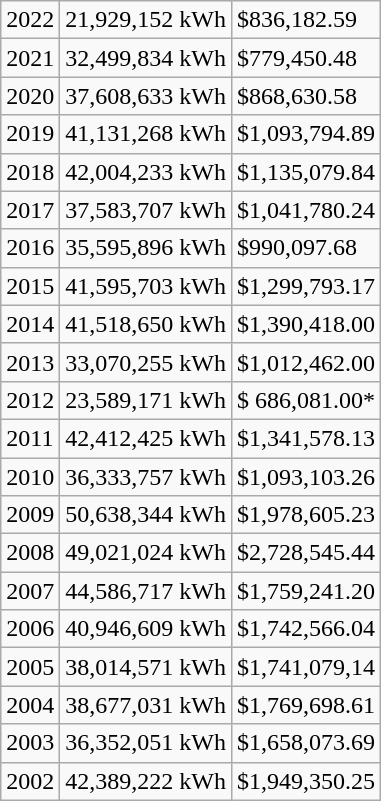<table class="wikitable">
<tr>
<td>2022</td>
<td>21,929,152 kWh</td>
<td>$836,182.59</td>
</tr>
<tr>
<td>2021</td>
<td>32,499,834 kWh</td>
<td>$779,450.48</td>
</tr>
<tr>
<td>2020</td>
<td>37,608,633 kWh</td>
<td>$868,630.58</td>
</tr>
<tr>
<td>2019</td>
<td>41,131,268 kWh</td>
<td>$1,093,794.89</td>
</tr>
<tr>
<td>2018</td>
<td>42,004,233 kWh</td>
<td>$1,135,079.84</td>
</tr>
<tr>
<td>2017</td>
<td>37,583,707 kWh</td>
<td>$1,041,780.24</td>
</tr>
<tr>
<td>2016</td>
<td>35,595,896 kWh</td>
<td>$990,097.68</td>
</tr>
<tr>
<td>2015</td>
<td>41,595,703 kWh</td>
<td>$1,299,793.17</td>
</tr>
<tr>
<td>2014</td>
<td>41,518,650 kWh</td>
<td>$1,390,418.00</td>
</tr>
<tr>
<td>2013</td>
<td>33,070,255 kWh</td>
<td>$1,012,462.00</td>
</tr>
<tr>
<td>2012</td>
<td>23,589,171 kWh</td>
<td>$ 686,081.00*</td>
</tr>
<tr>
<td>2011</td>
<td>42,412,425 kWh</td>
<td>$1,341,578.13</td>
</tr>
<tr>
<td>2010</td>
<td>36,333,757 kWh</td>
<td>$1,093,103.26</td>
</tr>
<tr>
<td>2009</td>
<td>50,638,344 kWh</td>
<td>$1,978,605.23</td>
</tr>
<tr>
<td>2008</td>
<td>49,021,024 kWh</td>
<td>$2,728,545.44</td>
</tr>
<tr>
<td>2007</td>
<td>44,586,717 kWh</td>
<td>$1,759,241.20</td>
</tr>
<tr>
<td>2006</td>
<td>40,946,609 kWh</td>
<td>$1,742,566.04</td>
</tr>
<tr>
<td>2005</td>
<td>38,014,571 kWh</td>
<td>$1,741,079,14</td>
</tr>
<tr>
<td>2004</td>
<td>38,677,031 kWh</td>
<td>$1,769,698.61</td>
</tr>
<tr>
<td>2003</td>
<td>36,352,051 kWh</td>
<td>$1,658,073.69</td>
</tr>
<tr>
<td>2002</td>
<td>42,389,222 kWh</td>
<td>$1,949,350.25</td>
</tr>
</table>
